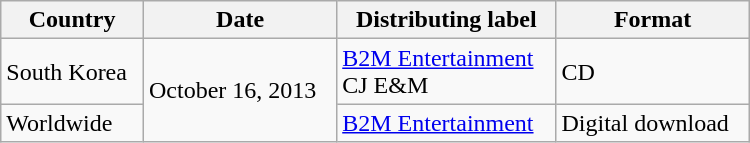<table class="wikitable" style="width:500px">
<tr>
<th>Country</th>
<th>Date</th>
<th>Distributing label</th>
<th>Format</th>
</tr>
<tr>
<td>South Korea</td>
<td rowspan=2>October 16, 2013</td>
<td><a href='#'>B2M Entertainment</a><br> CJ E&M</td>
<td>CD</td>
</tr>
<tr>
<td>Worldwide</td>
<td><a href='#'>B2M Entertainment</a></td>
<td>Digital download</td>
</tr>
</table>
